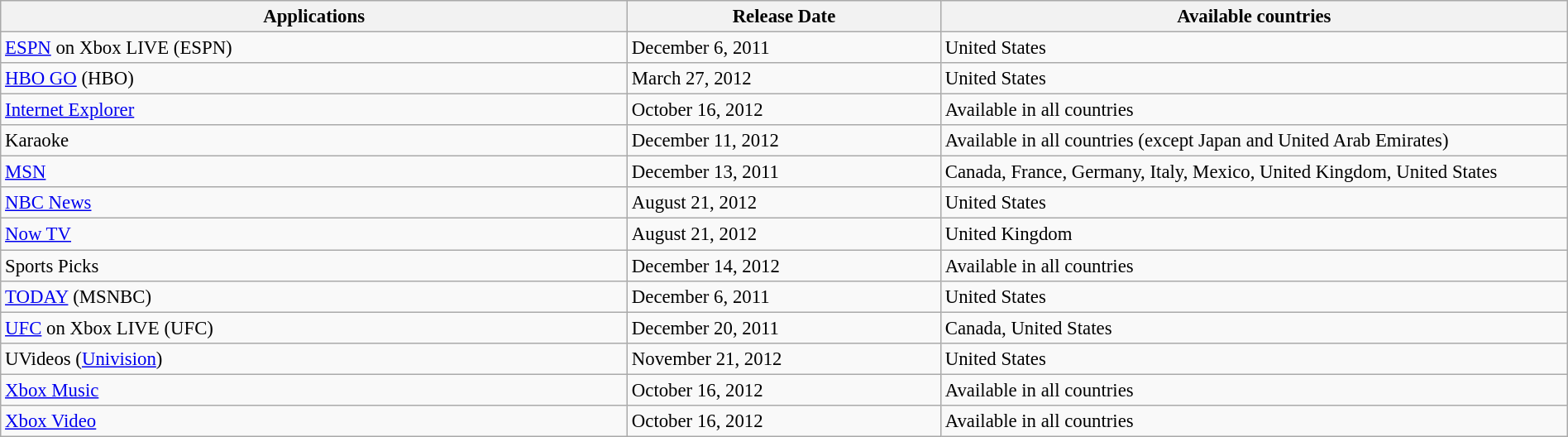<table class="wikitable sortable" style="width:100%; font-size:95%;">
<tr>
<th style="width:40%;">Applications</th>
<th style="width:20%;">Release Date</th>
<th style="width:40%;">Available countries</th>
</tr>
<tr>
<td><a href='#'>ESPN</a> on Xbox LIVE (ESPN)</td>
<td>December 6, 2011</td>
<td>United States</td>
</tr>
<tr>
<td><a href='#'>HBO GO</a> (HBO)</td>
<td>March 27, 2012</td>
<td>United States</td>
</tr>
<tr>
<td><a href='#'>Internet Explorer</a></td>
<td>October 16, 2012</td>
<td>Available in all countries</td>
</tr>
<tr>
<td>Karaoke</td>
<td>December 11, 2012</td>
<td>Available in all countries (except Japan and United Arab Emirates)</td>
</tr>
<tr>
<td><a href='#'>MSN</a></td>
<td>December 13, 2011</td>
<td>Canada, France, Germany, Italy, Mexico, United Kingdom, United States</td>
</tr>
<tr>
<td><a href='#'>NBC News</a></td>
<td>August 21, 2012</td>
<td>United States</td>
</tr>
<tr>
<td><a href='#'>Now TV</a></td>
<td>August 21, 2012</td>
<td>United Kingdom</td>
</tr>
<tr>
<td>Sports Picks</td>
<td>December 14, 2012</td>
<td>Available in all countries</td>
</tr>
<tr>
<td><a href='#'>TODAY</a> (MSNBC)</td>
<td>December 6, 2011</td>
<td>United States</td>
</tr>
<tr>
<td><a href='#'>UFC</a> on Xbox LIVE (UFC)</td>
<td>December 20, 2011</td>
<td>Canada, United States</td>
</tr>
<tr>
<td>UVideos (<a href='#'>Univision</a>)</td>
<td>November 21, 2012</td>
<td>United States</td>
</tr>
<tr>
<td><a href='#'>Xbox Music</a></td>
<td>October 16, 2012</td>
<td>Available in all countries</td>
</tr>
<tr>
<td><a href='#'>Xbox Video</a></td>
<td>October 16, 2012</td>
<td>Available in all countries</td>
</tr>
</table>
